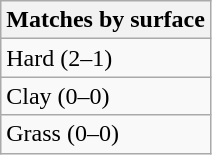<table class=wikitable>
<tr>
<th>Matches by surface</th>
</tr>
<tr>
<td>Hard (2–1)</td>
</tr>
<tr>
<td>Clay (0–0)</td>
</tr>
<tr>
<td>Grass (0–0)</td>
</tr>
</table>
